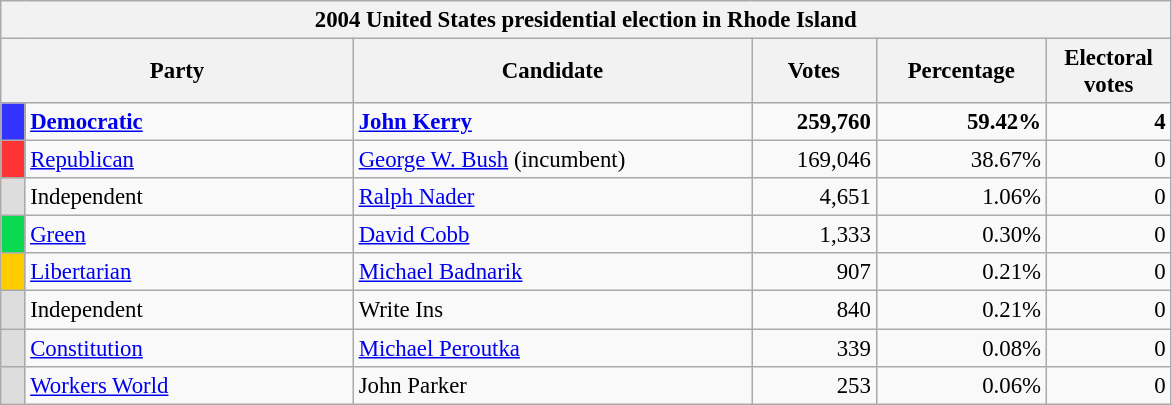<table class="wikitable" style="font-size: 95%;">
<tr>
<th colspan="6">2004 United States presidential election in Rhode Island</th>
</tr>
<tr>
<th colspan="2" style="width: 15em">Party</th>
<th style="width: 17em">Candidate</th>
<th style="width: 5em">Votes</th>
<th style="width: 7em">Percentage</th>
<th style="width: 5em">Electoral votes</th>
</tr>
<tr>
<th style="background:#33f; width:3px;"></th>
<td style="width: 130px"><strong><a href='#'>Democratic</a></strong></td>
<td><strong><a href='#'>John Kerry</a></strong></td>
<td style="text-align:right;"><strong>259,760</strong></td>
<td style="text-align:right;"><strong>59.42%</strong></td>
<td style="text-align:right;"><strong>4</strong></td>
</tr>
<tr>
<th style="background:#f33; width:3px;"></th>
<td style="width: 130px"><a href='#'>Republican</a></td>
<td><a href='#'>George W. Bush</a> (incumbent)</td>
<td style="text-align:right;">169,046</td>
<td style="text-align:right;">38.67%</td>
<td style="text-align:right;">0</td>
</tr>
<tr>
<th style="background:#ddd; width:3px;"></th>
<td style="width: 130px">Independent</td>
<td><a href='#'>Ralph Nader</a></td>
<td style="text-align:right;">4,651</td>
<td style="text-align:right;">1.06%</td>
<td style="text-align:right;">0</td>
</tr>
<tr>
<th style="background:#0bda51; width:3px;"></th>
<td style="width: 130px"><a href='#'>Green</a></td>
<td><a href='#'>David Cobb</a></td>
<td style="text-align:right;">1,333</td>
<td style="text-align:right;">0.30%</td>
<td style="text-align:right;">0</td>
</tr>
<tr>
<th style="background:#fc0; width:3px;"></th>
<td style="width: 130px"><a href='#'>Libertarian</a></td>
<td><a href='#'>Michael Badnarik</a></td>
<td style="text-align:right;">907</td>
<td style="text-align:right;">0.21%</td>
<td style="text-align:right;">0</td>
</tr>
<tr>
<th style="background:#ddd; width:3px;"></th>
<td style="width: 130px">Independent</td>
<td>Write Ins</td>
<td style="text-align:right;">840</td>
<td style="text-align:right;">0.21%</td>
<td style="text-align:right;">0</td>
</tr>
<tr>
<th style="background:#ddd; width:3px;"></th>
<td style="width: 130px"><a href='#'>Constitution</a></td>
<td><a href='#'>Michael Peroutka</a></td>
<td style="text-align:right;">339</td>
<td style="text-align:right;">0.08%</td>
<td style="text-align:right;">0</td>
</tr>
<tr>
<th style="background:#ddd; width:3px;"></th>
<td style="width: 130px"><a href='#'>Workers World</a></td>
<td>John Parker</td>
<td style="text-align:right;">253</td>
<td style="text-align:right;">0.06%</td>
<td style="text-align:right;">0</td>
</tr>
</table>
